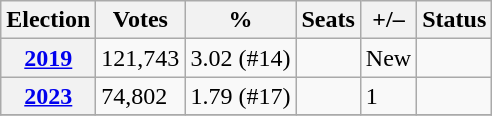<table class="wikitable" style="text-align:left;">
<tr>
<th>Election</th>
<th>Votes</th>
<th>%</th>
<th>Seats</th>
<th>+/–</th>
<th>Status</th>
</tr>
<tr>
<th><a href='#'>2019</a></th>
<td>121,743</td>
<td>3.02 (#14)</td>
<td></td>
<td>New</td>
<td></td>
</tr>
<tr>
<th><a href='#'>2023</a></th>
<td>74,802</td>
<td>1.79 (#17)</td>
<td></td>
<td> 1</td>
<td></td>
</tr>
<tr>
</tr>
</table>
